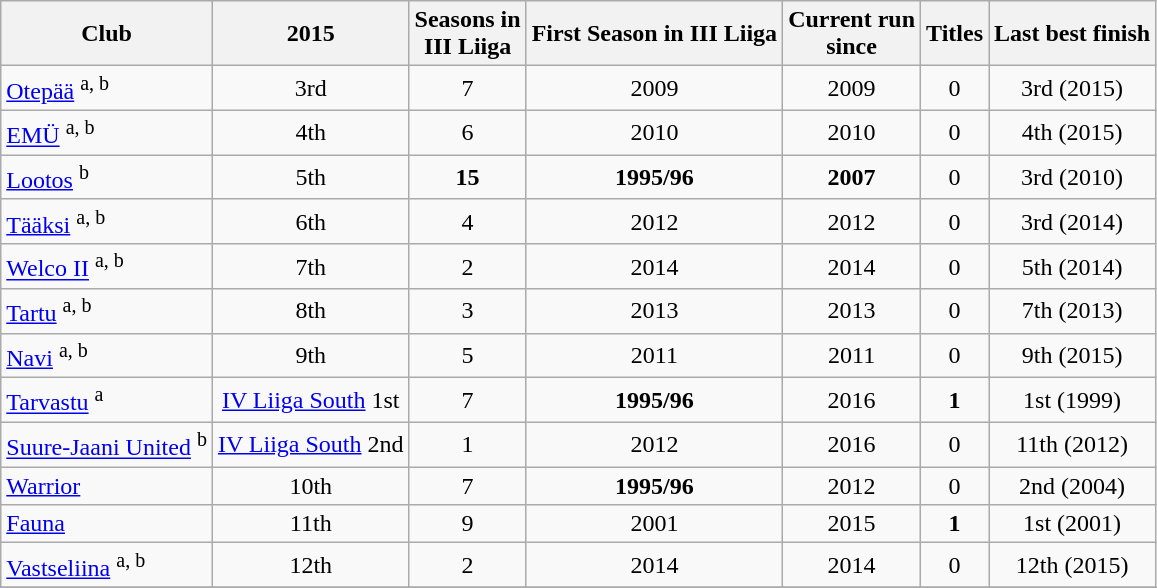<table class="wikitable sortable" style="text-align:center;">
<tr>
<th>Club</th>
<th>2015</th>
<th>Seasons in<br>III Liiga</th>
<th>First Season in III Liiga</th>
<th>Current run<br>since</th>
<th>Titles</th>
<th>Last best finish</th>
</tr>
<tr>
<td style="text-align:left;"><a href='#'>Otepää</a> <sup>a, b</sup></td>
<td>3rd</td>
<td>7</td>
<td>2009</td>
<td>2009</td>
<td>0</td>
<td>3rd (2015)</td>
</tr>
<tr>
<td style="text-align:left;"><a href='#'>EMÜ</a> <sup>a, b</sup></td>
<td>4th</td>
<td>6</td>
<td>2010</td>
<td>2010</td>
<td>0</td>
<td>4th (2015)</td>
</tr>
<tr>
<td style="text-align:left;"><a href='#'>Lootos</a> <sup>b</sup></td>
<td>5th</td>
<td><strong>15</strong></td>
<td><strong>1995/96</strong></td>
<td><strong>2007</strong></td>
<td>0</td>
<td>3rd (2010)</td>
</tr>
<tr>
<td style="text-align:left;"><a href='#'>Tääksi</a> <sup>a, b</sup></td>
<td>6th</td>
<td>4</td>
<td>2012</td>
<td>2012</td>
<td>0</td>
<td>3rd (2014)</td>
</tr>
<tr>
<td style="text-align:left;"><a href='#'>Welco II</a> <sup>a, b</sup></td>
<td>7th</td>
<td>2</td>
<td>2014</td>
<td>2014</td>
<td>0</td>
<td>5th (2014)</td>
</tr>
<tr>
<td style="text-align:left;"><a href='#'>Tartu</a> <sup>a, b</sup></td>
<td>8th</td>
<td>3</td>
<td>2013</td>
<td>2013</td>
<td>0</td>
<td>7th (2013)</td>
</tr>
<tr>
<td style="text-align:left;"><a href='#'>Navi</a> <sup>a, b</sup></td>
<td>9th</td>
<td>5</td>
<td>2011</td>
<td>2011</td>
<td>0</td>
<td>9th (2015)</td>
</tr>
<tr>
<td style="text-align:left;"><a href='#'>Tarvastu</a> <sup>a</sup></td>
<td><a href='#'>IV Liiga South</a> 1st</td>
<td>7</td>
<td><strong>1995/96</strong></td>
<td>2016</td>
<td><strong>1</strong></td>
<td>1st (1999)</td>
</tr>
<tr>
<td style="text-align:left;"><a href='#'>Suure-Jaani United</a> <sup>b</sup></td>
<td><a href='#'>IV Liiga South</a> 2nd</td>
<td>1</td>
<td>2012</td>
<td>2016</td>
<td>0</td>
<td>11th (2012)</td>
</tr>
<tr>
<td style="text-align:left;"><a href='#'>Warrior</a></td>
<td>10th</td>
<td>7</td>
<td><strong>1995/96</strong></td>
<td>2012</td>
<td>0</td>
<td>2nd (2004)</td>
</tr>
<tr>
<td style="text-align:left;"><a href='#'>Fauna</a></td>
<td>11th</td>
<td>9</td>
<td>2001</td>
<td>2015</td>
<td><strong>1</strong></td>
<td>1st (2001)</td>
</tr>
<tr>
<td style="text-align:left;"><a href='#'>Vastseliina</a> <sup>a, b</sup></td>
<td>12th</td>
<td>2</td>
<td>2014</td>
<td>2014</td>
<td>0</td>
<td>12th (2015)</td>
</tr>
<tr>
</tr>
</table>
